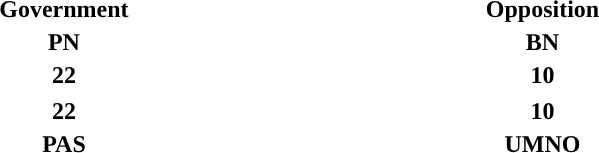<table style="width:40em;">
<tr style="text-align:center;">
<td colspan="1" style="color:"><strong>Government</strong></td>
<td colspan="1" style="color:"><strong>Opposition</strong></td>
</tr>
<tr style="text-align:center;">
<td style="color:"><strong>PN</strong></td>
<td style="color:"><strong>BN</strong></td>
</tr>
<tr style="text-align:center;">
<td style="background:"><strong>22</strong></td>
<td style="background:"><strong>10</strong></td>
</tr>
<tr>
</tr>
<tr style="text-align:center;">
<td style="background:"><strong>22</strong></td>
<td style="background:"><strong>10</strong></td>
</tr>
<tr style="text-align:center;">
<td style="color:"><strong>PAS</strong></td>
<td style="color:"><strong>UMNO</strong></td>
</tr>
</table>
